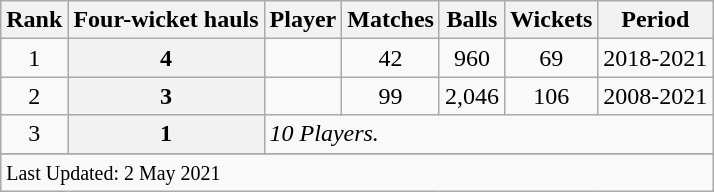<table class="wikitable">
<tr>
<th>Rank</th>
<th>Four-wicket hauls</th>
<th>Player</th>
<th>Matches</th>
<th>Balls</th>
<th>Wickets</th>
<th>Period</th>
</tr>
<tr>
<td align=center>1</td>
<th scope=row style=text-align:center;>4</th>
<td></td>
<td align=center>42</td>
<td align=center>960</td>
<td align=center>69</td>
<td>2018-2021</td>
</tr>
<tr>
<td align=center>2</td>
<th scope=row style=text-align:center;>3</th>
<td></td>
<td align=center>99</td>
<td align=center>2,046</td>
<td align=center>106</td>
<td>2008-2021</td>
</tr>
<tr>
<td align=center>3</td>
<th scope=row style=text-align:center;>1</th>
<td colspan=5><em>10 Players.</em></td>
</tr>
<tr>
</tr>
<tr class=sortbottom>
<td colspan=7><small>Last Updated: 2 May 2021</small></td>
</tr>
</table>
